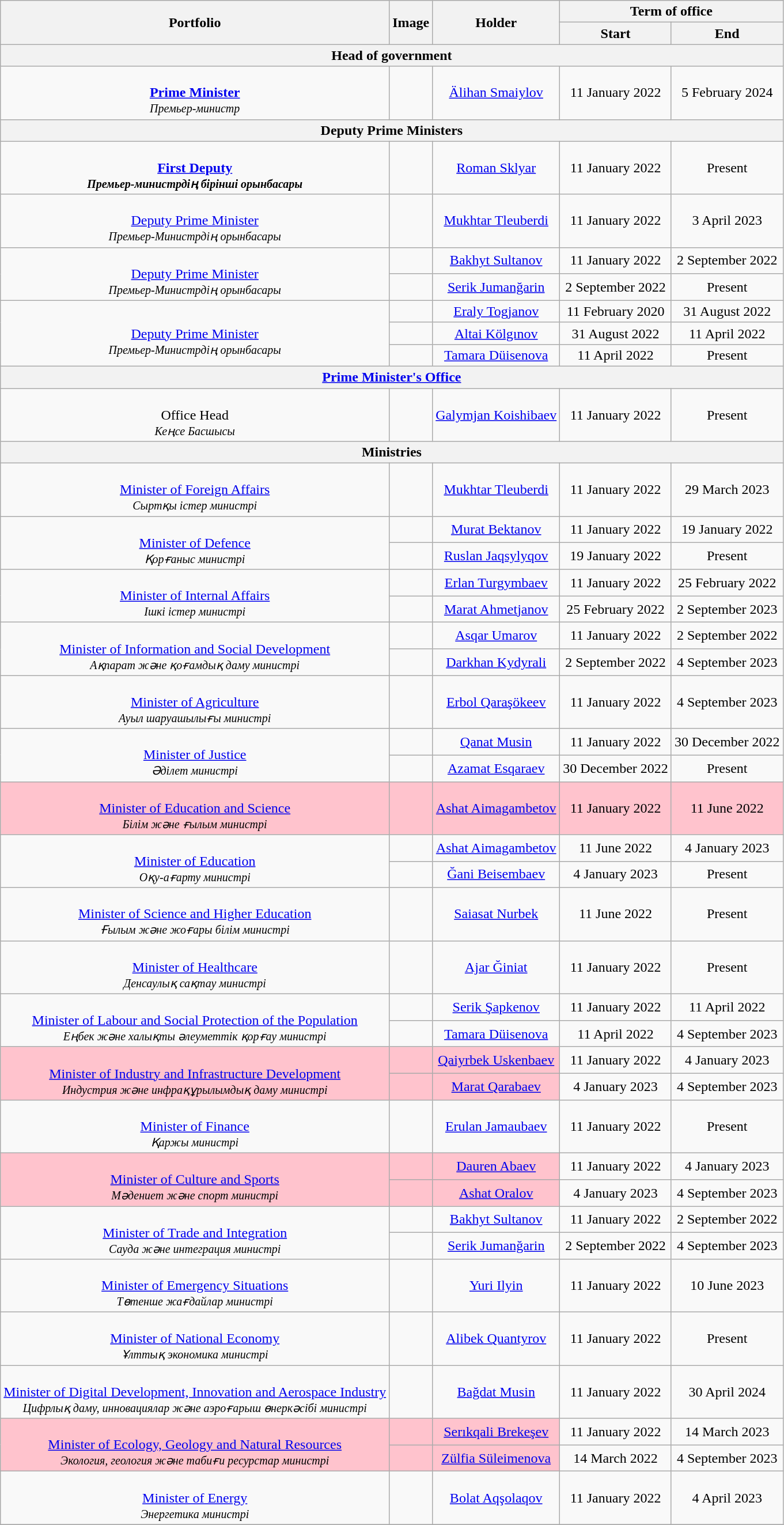<table class="wikitable" style="text-align:center">
<tr align=center>
<th rowspan="2">Portfolio</th>
<th rowspan="2">Image</th>
<th rowspan="2">Holder</th>
<th colspan="2">Term of office</th>
</tr>
<tr>
<th>Start</th>
<th>End</th>
</tr>
<tr>
<th colspan="5">Head of government</th>
</tr>
<tr>
<td><br><a href='#'><strong>Prime Minister</strong></a><br><small><em>Премьер-министр</em></small></td>
<td></td>
<td><a href='#'>Älihan Smaiylov</a></td>
<td style="text-align:center;">11 January 2022</td>
<td style="text-align:center;">5 February 2024</td>
</tr>
<tr>
<th colspan="5"><strong>Deputy Prime Ministers</strong></th>
</tr>
<tr>
<td><br><a href='#'><strong>First Deputy</strong></a><br><small><strong><em>Премьер-министрдің бірінші орынбасары</em></strong></small></td>
<td></td>
<td><a href='#'>Roman Sklyar</a></td>
<td style="text-align:center;">11 January 2022</td>
<td style="text-align:center;">Present</td>
</tr>
<tr>
<td><br><a href='#'>Deputy Prime Minister</a><br><em><small>Премьер-Министрдің орынбасары</small></em></td>
<td></td>
<td><a href='#'>Mukhtar Tleuberdi</a></td>
<td style="text-align:center;">11 January 2022</td>
<td style="text-align:center;">3 April 2023</td>
</tr>
<tr>
<td rowspan="2"><br><a href='#'>Deputy Prime Minister</a><br><em><small>Премьер-Министрдің орынбасары</small></em></td>
<td></td>
<td><a href='#'>Bakhyt Sultanov</a></td>
<td style="text-align:center;">11 January 2022</td>
<td style="text-align:center;">2 September 2022</td>
</tr>
<tr>
<td></td>
<td><a href='#'>Serik Jumanğarin</a></td>
<td style="text-align:center;">2 September 2022</td>
<td style="text-align:center;">Present</td>
</tr>
<tr>
<td rowspan="3"><br><a href='#'>Deputy Prime Minister</a><br><em><small>Премьер-Министрдің орынбасары</small></em></td>
<td></td>
<td><a href='#'>Eraly Togjanov</a></td>
<td style="text-align:center;">11 February 2020</td>
<td style="text-align:center;">31 August 2022</td>
</tr>
<tr>
<td></td>
<td><a href='#'>Altai Kölgınov</a></td>
<td style="text-align:center;">31 August 2022</td>
<td style="text-align:center;">11 April 2022</td>
</tr>
<tr>
<td></td>
<td><a href='#'>Tamara Düisenova</a></td>
<td style="text-align:center;">11 April 2022</td>
<td style="text-align:center;">Present</td>
</tr>
<tr>
<th colspan="5"><strong><a href='#'>Prime Minister's Office</a></strong></th>
</tr>
<tr>
<td><br>Office Head<br><em><small>Кеңсе Басшысы</small></em></td>
<td></td>
<td><a href='#'>Galymjan Koishibaev</a></td>
<td style="text-align:center;">11 January 2022</td>
<td style="text-align:center;">Present</td>
</tr>
<tr>
<th colspan=5"><strong>Ministries</strong></th>
</tr>
<tr>
<td><br><a href='#'>Minister of Foreign Affairs</a><br><em><small>Сыртқы істер министрі</small></em></td>
<td></td>
<td><a href='#'>Mukhtar Tleuberdi</a></td>
<td style="text-align:center;">11 January 2022</td>
<td style="text-align:center;">29 March 2023</td>
</tr>
<tr>
<td rowspan="2"><br><a href='#'>Minister of Defence</a><br><em><small>Қорғаныс министрі</small></em></td>
<td></td>
<td><a href='#'>Murat Bektanov</a></td>
<td style="text-align:center;">11 January 2022</td>
<td style="text-align:center;">19 January 2022</td>
</tr>
<tr>
<td></td>
<td><a href='#'>Ruslan Jaqsylyqov</a></td>
<td style="text-align:center;">19 January 2022</td>
<td style="text-align:center;">Present</td>
</tr>
<tr>
<td rowspan="2"><br><a href='#'>Minister of Internal Affairs</a><br><em><small>Ішкі істер министрі</small></em></td>
<td></td>
<td><a href='#'>Erlan Turgymbaev</a></td>
<td style="text-align:center;">11 January 2022</td>
<td style="text-align:center;">25 February 2022</td>
</tr>
<tr>
<td></td>
<td><a href='#'>Marat Ahmetjanov</a></td>
<td style="text-align:center;">25 February 2022</td>
<td style="text-align:center;">2 September 2023</td>
</tr>
<tr>
<td rowspan="2"><br><a href='#'>Minister of Information and Social Development</a><br><em><small>Ақпарат және қоғамдық даму министрі</small></em></td>
<td></td>
<td><a href='#'>Asqar Umarov</a></td>
<td style="text-align:center;">11 January 2022</td>
<td style="text-align:center;">2 September 2022</td>
</tr>
<tr>
<td></td>
<td><a href='#'>Darkhan Kydyrali</a></td>
<td style="text-align:center;">2 September 2022</td>
<td style="text-align:center;">4 September 2023</td>
</tr>
<tr>
<td><br><a href='#'>Minister of Agriculture</a><br><em><small>Ауыл шаруашылығы министрі</small></em></td>
<td></td>
<td><a href='#'>Erbol Qaraşökeev</a></td>
<td style="text-align:center;">11 January 2022</td>
<td style="text-align:center;">4 September 2023</td>
</tr>
<tr>
<td rowspan="2"><br><a href='#'>Minister of Justice</a><br><em><small>Әділет министрі</small></em></td>
<td></td>
<td><a href='#'>Qanat Musin</a></td>
<td style="text-align:center;">11 January 2022</td>
<td style="text-align:center;">30 December 2022</td>
</tr>
<tr>
<td></td>
<td><a href='#'>Azamat Esqaraev</a></td>
<td style="text-align:center;">30 December 2022</td>
<td style="text-align:center;">Present</td>
</tr>
<tr>
<td style="background-color:#ffc3cd"><br><a href='#'>Minister of Education and Science</a><br><em><small>Білім және ғылым министрі</small></em></td>
<td style="background-color:#ffc3cd"></td>
<td style="background-color:#ffc3cd"><a href='#'>Ashat Aimagambetov</a></td>
<td text-align:"center;" style="background-color:#ffc3cd">11 January 2022</td>
<td text-align:"center;" style="background-color:#ffc3cd">11 June 2022</td>
</tr>
<tr>
<td rowspan="2"><br><a href='#'>Minister of Education</a><br><em><small>Оқу-ағарту министрі</small></em></td>
<td></td>
<td><a href='#'>Ashat Aimagambetov</a></td>
<td style="text-align:center;">11 June 2022</td>
<td style="text-align:center;">4 January 2023</td>
</tr>
<tr>
<td></td>
<td><a href='#'>Ğani Beisembaev</a></td>
<td style="text-align:center;">4 January 2023</td>
<td style="text-align:center;">Present</td>
</tr>
<tr>
<td><br><a href='#'>Minister of Science and Higher Education</a><br><em><small>Ғылым және жоғары білім министрі</small></em></td>
<td></td>
<td><a href='#'>Saiasat Nurbek</a></td>
<td style="text-align:center;">11 June 2022</td>
<td style="text-align:center;">Present</td>
</tr>
<tr>
<td><br><a href='#'>Minister of Healthcare</a><br><em><small>Денсаулық сақтау министрі</small></em></td>
<td></td>
<td><a href='#'>Ajar Ğiniat</a></td>
<td style="text-align:center;">11 January 2022</td>
<td style="text-align:center;">Present</td>
</tr>
<tr>
<td rowspan="2"><br><a href='#'>Minister of Labour and Social Protection of the Population</a><br><em><small>Еңбек және халықты әлеуметтік қорғау министрі</small></em></td>
<td></td>
<td><a href='#'>Serik Şapkenov</a></td>
<td style="text-align:center;">11 January 2022</td>
<td style="text-align:center;">11 April 2022</td>
</tr>
<tr>
<td></td>
<td><a href='#'>Tamara Düisenova</a></td>
<td style="text-align:center;">11 April 2022</td>
<td style="text-align:center;">4 September 2023</td>
</tr>
<tr>
<td rowspan="2" text-align:"center;" style="background-color:#ffc3cd"><br><a href='#'>Minister of Industry and Infrastructure Development</a><br><em><small>Индустрия және инфрақұрылымдық даму министрі</small></em></td>
<td text-align:"center;" style="background-color:#ffc3cd"></td>
<td text-align:"center;" style="background-color:#ffc3cd"><a href='#'>Qaiyrbek Uskenbaev</a></td>
<td style="text-align:center;" style="background-color:#ffc3cd">11 January 2022</td>
<td style="text-align:center;" style="background-color:#ffc3cd">4 January 2023</td>
</tr>
<tr>
<td text-align:"center;" style="background-color:#ffc3cd"></td>
<td style="background-color:#ffc3cd"><a href='#'>Marat Qarabaev</a></td>
<td style="text-align:center;" style="background-color:#ffc3cd">4 January 2023</td>
<td style="text-align:center;" style="background-color:#ffc3cd">4 September 2023</td>
</tr>
<tr>
<td><br><a href='#'>Minister of Finance</a><br><em><small>Қаржы министрі</small></em></td>
<td></td>
<td><a href='#'>Erulan Jamaubaev</a></td>
<td style="text-align:center;">11 January 2022</td>
<td style="text-align:center;">Present</td>
</tr>
<tr>
<td rowspan="2" style="background-color:#ffc3cd"><br><a href='#'>Minister of Culture and Sports</a><br><em><small>Мәдениет және спорт министрі</small></em></td>
<td style="background-color:#ffc3cd"></td>
<td style="background-color:#ffc3cd"><a href='#'>Dauren Abaev</a></td>
<td style="text-align:center;" style="background-color:#ffc3cd">11 January 2022</td>
<td style="text-align:center;" style="background-color:#ffc3cd">4 January 2023</td>
</tr>
<tr>
<td style="background-color:#ffc3cd"></td>
<td style="background-color:#ffc3cd"><a href='#'>Ashat Oralov</a></td>
<td style="text-align:center;" style="background-color:#ffc3cd">4 January 2023</td>
<td style="text-align:center;" style="background-color:#ffc3cd">4 September 2023</td>
</tr>
<tr>
<td rowspan="2"><br><a href='#'>Minister of Trade and Integration</a><br><em><small>Сауда және интеграция министрі</small></em></td>
<td></td>
<td><a href='#'>Bakhyt Sultanov</a></td>
<td style="text-align:center;">11 January 2022</td>
<td style="text-align:center;">2 September 2022</td>
</tr>
<tr>
<td></td>
<td><a href='#'>Serik Jumanğarin</a></td>
<td style="text-align:center;">2 September 2022</td>
<td style="text-align:center;">4 September 2023</td>
</tr>
<tr>
<td><br><a href='#'>Minister of Emergency Situations</a><br><small><em>Төтенше жағдайлар министрі</em></small></td>
<td></td>
<td><a href='#'>Yuri Ilyin</a></td>
<td style="text-align:center;">11 January 2022</td>
<td style="text-align:center;">10 June 2023</td>
</tr>
<tr>
<td><br><a href='#'>Minister of National Economy</a><br><em><small>Ұлттық экономика министрі</small></em></td>
<td></td>
<td><a href='#'>Alibek Quantyrov</a></td>
<td style="text-align:center;">11 January 2022</td>
<td style="text-align:center;">Present</td>
</tr>
<tr>
<td><br><a href='#'>Minister of Digital Development, Innovation and Aerospace Industry</a><br><em><small>Цифрлық даму, инновациялар және аэроғарыш өнеркәсібі министрі</small></em></td>
<td></td>
<td><a href='#'>Bağdat Musin</a></td>
<td style="text-align:center;">11 January 2022</td>
<td style="text-align:center;">30 April 2024</td>
</tr>
<tr>
<td rowspan="2" style="background-color:#ffc3cd"><br><a href='#'>Minister of Ecology, Geology and Natural Resources</a><br><em><small>Экология, геология және табиғи ресурстар министрі</small></em></td>
<td style="background-color:#ffc3cd"></td>
<td style="background-color:#ffc3cd"><a href='#'>Serıkqali Brekeşev</a></td>
<td style="text-align:center;" style="background-color:#ffc3cd">11 January 2022</td>
<td style="text-align:center;" style="background-color:#ffc3cd">14 March 2023</td>
</tr>
<tr>
<td style="background-color:#ffc3cd"></td>
<td style="background-color:#ffc3cd"><a href='#'>Zülfia Süleimenova</a></td>
<td style="text-align:center;" style="background-color:#ffc3cd">14 March 2022</td>
<td style="text-align:center;" style="background-color:#ffc3cd">4 September 2023</td>
</tr>
<tr>
<td><br><a href='#'>Minister of Energy</a><br><em><small>Энергетика министрі</small></em></td>
<td></td>
<td><a href='#'>Bolat Aqşolaqov</a></td>
<td style="text-align:center;">11 January 2022</td>
<td style="text-align:center;">4 April 2023</td>
</tr>
<tr>
</tr>
</table>
